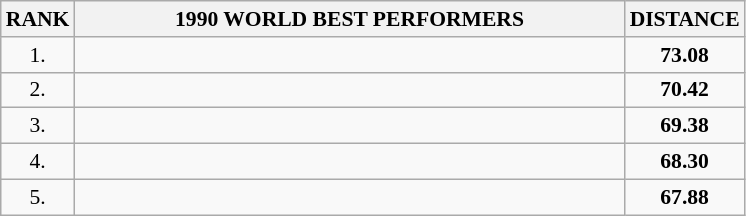<table class="wikitable" style="border-collapse: collapse; font-size: 90%;">
<tr>
<th>RANK</th>
<th align="center" style="width: 25em">1990 WORLD BEST PERFORMERS</th>
<th align="center" style="width: 5em">DISTANCE</th>
</tr>
<tr>
<td align="center">1.</td>
<td></td>
<td align="center"><strong>73.08</strong></td>
</tr>
<tr>
<td align="center">2.</td>
<td></td>
<td align="center"><strong>70.42</strong></td>
</tr>
<tr>
<td align="center">3.</td>
<td></td>
<td align="center"><strong>69.38</strong></td>
</tr>
<tr>
<td align="center">4.</td>
<td></td>
<td align="center"><strong>68.30</strong></td>
</tr>
<tr>
<td align="center">5.</td>
<td></td>
<td align="center"><strong>67.88</strong></td>
</tr>
</table>
